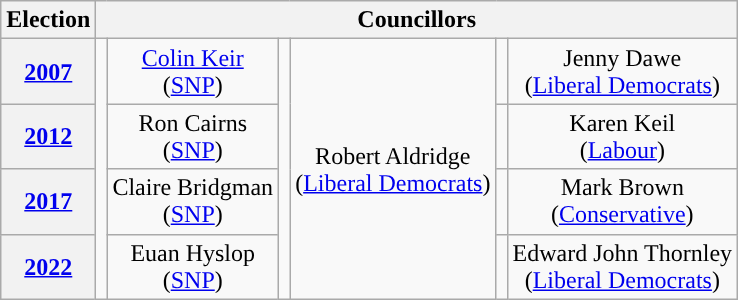<table class="wikitable" style="text-align:center">
<tr>
<th>Election</th>
<th colspan=8>Councillors</th>
</tr>
<tr>
<th><a href='#'>2007</a></th>
<td rowspan=4; style="background-color: "></td>
<td rowspan=1><a href='#'>Colin Keir</a><br>(<a href='#'>SNP</a>)</td>
<td rowspan=4; style="background-color: "></td>
<td rowspan=4>Robert Aldridge<br>(<a href='#'>Liberal Democrats</a>)</td>
<td rowspan=1; style="background-color: "></td>
<td rowspan=1>Jenny Dawe<br>(<a href='#'>Liberal Democrats</a>)</td>
</tr>
<tr>
<th><a href='#'>2012</a></th>
<td rowspan=1>Ron Cairns<br>(<a href='#'>SNP</a>)</td>
<td rowspan=1; style="background-color: "></td>
<td rowspan=1>Karen Keil<br>(<a href='#'>Labour</a>)</td>
</tr>
<tr>
<th><a href='#'>2017</a></th>
<td rowspan=1>Claire Bridgman<br>(<a href='#'>SNP</a>)</td>
<td rowspan=1; style="background-color: "></td>
<td rowspan=1>Mark Brown<br>(<a href='#'>Conservative</a>)</td>
</tr>
<tr>
<th><a href='#'>2022</a></th>
<td rowspan=1>Euan Hyslop<br>(<a href='#'>SNP</a>)</td>
<td rowspan=1; style="background-color: "></td>
<td rowspan=1>Edward John Thornley<br>(<a href='#'>Liberal Democrats</a>)</td>
</tr>
</table>
